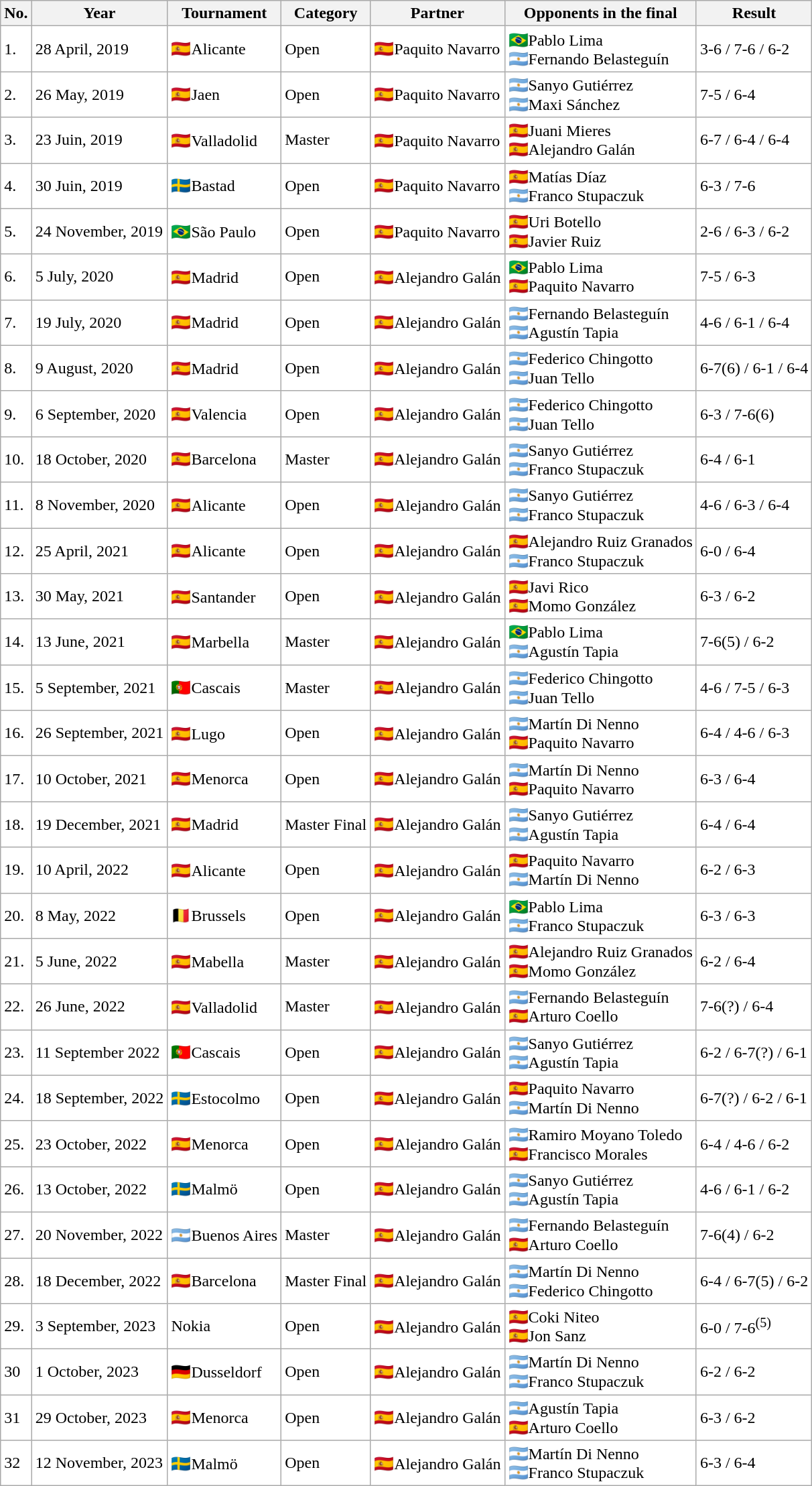<table class="wikitable">
<tr>
<th>No.</th>
<th>Year</th>
<th>Tournament</th>
<th>Category</th>
<th>Partner</th>
<th>Opponents in the final</th>
<th>Result</th>
</tr>
<tr bgcolor="#ffffff">
<td>1.</td>
<td>28 April, 2019</td>
<td>🇪🇸Alicante</td>
<td>Open</td>
<td>🇪🇸Paquito Navarro</td>
<td>🇧🇷Pablo Lima<br>🇦🇷Fernando Belasteguín</td>
<td>3-6 / 7-6 / 6-2</td>
</tr>
<tr bgcolor="#ffffff">
<td>2.</td>
<td>26 May, 2019</td>
<td>🇪🇸Jaen</td>
<td>Open</td>
<td>🇪🇸Paquito Navarro</td>
<td>🇦🇷Sanyo Gutiérrez<br>🇦🇷Maxi Sánchez</td>
<td>7-5 / 6-4</td>
</tr>
<tr bgcolor="#ffffff">
<td>3.</td>
<td>23 Juin, 2019</td>
<td>🇪🇸Valladolid</td>
<td>Master</td>
<td>🇪🇸Paquito Navarro</td>
<td>🇪🇸Juani Mieres<br>🇪🇸Alejandro Galán</td>
<td>6-7 / 6-4 / 6-4</td>
</tr>
<tr bgcolor="#ffffff">
<td>4.</td>
<td>30 Juin, 2019</td>
<td>🇸🇪Bastad</td>
<td>Open</td>
<td>🇪🇸Paquito Navarro</td>
<td>🇪🇸Matías Díaz<br>🇦🇷Franco Stupaczuk</td>
<td>6-3 / 7-6</td>
</tr>
<tr bgcolor="#ffffff">
<td>5.</td>
<td>24 November, 2019</td>
<td>🇧🇷São Paulo</td>
<td>Open</td>
<td>🇪🇸Paquito Navarro</td>
<td>🇪🇸Uri Botello<br>🇪🇸Javier Ruiz</td>
<td>2-6 / 6-3 / 6-2</td>
</tr>
<tr bgcolor="#ffffff">
<td>6.</td>
<td>5 July, 2020</td>
<td>🇪🇸Madrid</td>
<td>Open</td>
<td>🇪🇸Alejandro Galán</td>
<td>🇧🇷Pablo Lima<br>🇪🇸Paquito Navarro</td>
<td>7-5 / 6-3</td>
</tr>
<tr bgcolor="#ffffff">
<td>7.</td>
<td>19 July, 2020</td>
<td>🇪🇸Madrid</td>
<td>Open</td>
<td>🇪🇸Alejandro Galán</td>
<td>🇦🇷Fernando Belasteguín<br>🇦🇷Agustín Tapia</td>
<td>4-6 / 6-1 / 6-4</td>
</tr>
<tr bgcolor="#ffffff">
<td>8.</td>
<td>9 August, 2020</td>
<td>🇪🇸Madrid</td>
<td>Open</td>
<td>🇪🇸Alejandro Galán</td>
<td>🇦🇷Federico Chingotto<br>🇦🇷Juan Tello</td>
<td>6-7(6) / 6-1 / 6-4</td>
</tr>
<tr bgcolor="#ffffff">
<td>9.</td>
<td>6 September, 2020</td>
<td>🇪🇸Valencia</td>
<td>Open</td>
<td>🇪🇸Alejandro Galán</td>
<td>🇦🇷Federico Chingotto<br>🇦🇷Juan Tello</td>
<td>6-3 / 7-6(6)</td>
</tr>
<tr bgcolor="#ffffff">
<td>10.</td>
<td>18 October, 2020</td>
<td>🇪🇸Barcelona</td>
<td>Master</td>
<td>🇪🇸Alejandro Galán</td>
<td>🇦🇷Sanyo Gutiérrez<br>🇦🇷Franco Stupaczuk</td>
<td>6-4 / 6-1</td>
</tr>
<tr bgcolor="#ffffff">
<td>11.</td>
<td>8 November, 2020</td>
<td>🇪🇸Alicante</td>
<td>Open</td>
<td>🇪🇸Alejandro Galán</td>
<td>🇦🇷Sanyo Gutiérrez<br>🇦🇷Franco Stupaczuk</td>
<td>4-6 / 6-3 / 6-4</td>
</tr>
<tr bgcolor="#ffffff">
<td>12.</td>
<td>25 April, 2021</td>
<td>🇪🇸Alicante</td>
<td>Open</td>
<td>🇪🇸Alejandro Galán</td>
<td>🇪🇸Alejandro Ruiz Granados<br>🇦🇷Franco Stupaczuk</td>
<td>6-0 / 6-4</td>
</tr>
<tr bgcolor="#ffffff">
<td>13.</td>
<td>30 May, 2021</td>
<td>🇪🇸Santander</td>
<td>Open</td>
<td>🇪🇸Alejandro Galán</td>
<td>🇪🇸Javi Rico<br>🇪🇸Momo González</td>
<td>6-3 / 6-2</td>
</tr>
<tr bgcolor="#ffffff">
<td>14.</td>
<td>13 June, 2021</td>
<td>🇪🇸Marbella</td>
<td>Master</td>
<td>🇪🇸Alejandro Galán</td>
<td>🇧🇷Pablo Lima<br>🇦🇷Agustín Tapia</td>
<td>7-6(5) / 6-2</td>
</tr>
<tr bgcolor="#ffffff">
<td>15.</td>
<td>5 September, 2021</td>
<td>🇵🇹Cascais</td>
<td>Master</td>
<td>🇪🇸Alejandro Galán</td>
<td>🇦🇷Federico Chingotto<br>🇦🇷Juan Tello</td>
<td>4-6 / 7-5 / 6-3</td>
</tr>
<tr bgcolor="#ffffff">
<td>16.</td>
<td>26 September, 2021</td>
<td>🇪🇸Lugo</td>
<td>Open</td>
<td>🇪🇸Alejandro Galán</td>
<td>🇦🇷Martín Di Nenno<br>🇪🇸Paquito Navarro</td>
<td>6-4 / 4-6 / 6-3</td>
</tr>
<tr bgcolor="#ffffff">
<td>17.</td>
<td>10 October, 2021</td>
<td>🇪🇸Menorca</td>
<td>Open</td>
<td>🇪🇸Alejandro Galán</td>
<td>🇦🇷Martín Di Nenno<br>🇪🇸Paquito Navarro</td>
<td>6-3 / 6-4</td>
</tr>
<tr bgcolor="#ffffff">
<td>18.</td>
<td>19 December, 2021</td>
<td>🇪🇸Madrid</td>
<td>Master Final</td>
<td>🇪🇸Alejandro Galán</td>
<td>🇦🇷Sanyo Gutiérrez<br>🇦🇷Agustín Tapia</td>
<td>6-4 / 6-4</td>
</tr>
<tr bgcolor="#ffffff">
<td>19.</td>
<td>10 April, 2022</td>
<td>🇪🇸Alicante</td>
<td>Open</td>
<td>🇪🇸Alejandro Galán</td>
<td>🇪🇸Paquito Navarro<br>🇦🇷Martín Di Nenno</td>
<td>6-2 / 6-3</td>
</tr>
<tr bgcolor="#ffffff">
<td>20.</td>
<td>8 May, 2022</td>
<td>🇧🇪Brussels</td>
<td>Open</td>
<td>🇪🇸Alejandro Galán</td>
<td>🇧🇷Pablo Lima<br>🇦🇷Franco Stupaczuk</td>
<td>6-3 / 6-3</td>
</tr>
<tr bgcolor="#ffffff">
<td>21.</td>
<td>5 June, 2022</td>
<td>🇪🇸Mabella</td>
<td>Master</td>
<td>🇪🇸Alejandro Galán</td>
<td>🇪🇸Alejandro Ruiz Granados<br>🇪🇸Momo González</td>
<td>6-2 / 6-4</td>
</tr>
<tr bgcolor="#ffffff">
<td>22.</td>
<td>26 June, 2022</td>
<td>🇪🇸Valladolid</td>
<td>Master</td>
<td>🇪🇸Alejandro Galán</td>
<td>🇦🇷Fernando Belasteguín<br>🇪🇸Arturo Coello</td>
<td>7-6(?) / 6-4</td>
</tr>
<tr bgcolor="#ffffff">
<td>23.</td>
<td>11 September 2022</td>
<td>🇵🇹Cascais</td>
<td>Open</td>
<td>🇪🇸Alejandro Galán</td>
<td>🇦🇷Sanyo Gutiérrez<br>🇦🇷Agustín Tapia</td>
<td>6-2 / 6-7(?) / 6-1</td>
</tr>
<tr bgcolor="#ffffff">
<td>24.</td>
<td>18 September, 2022</td>
<td>🇸🇪Estocolmo</td>
<td>Open</td>
<td>🇪🇸Alejandro Galán</td>
<td>🇪🇸Paquito Navarro<br>🇦🇷Martín Di Nenno</td>
<td>6-7(?) / 6-2 / 6-1</td>
</tr>
<tr bgcolor="#ffffff">
<td>25.</td>
<td>23 October, 2022</td>
<td>🇪🇸Menorca</td>
<td>Open</td>
<td>🇪🇸Alejandro Galán</td>
<td>🇦🇷Ramiro Moyano Toledo<br>🇪🇸Francisco Morales</td>
<td>6-4 / 4-6 / 6-2</td>
</tr>
<tr bgcolor="#ffffff">
<td>26.</td>
<td>13 October, 2022</td>
<td>🇸🇪Malmö</td>
<td>Open</td>
<td>🇪🇸Alejandro Galán</td>
<td>🇦🇷Sanyo Gutiérrez<br>🇦🇷Agustín Tapia</td>
<td>4-6 / 6-1 / 6-2</td>
</tr>
<tr bgcolor="#ffffff">
<td>27.</td>
<td>20 November, 2022</td>
<td>🇦🇷Buenos Aires</td>
<td>Master</td>
<td>🇪🇸Alejandro Galán</td>
<td>🇦🇷Fernando Belasteguín<br>🇪🇸Arturo Coello</td>
<td>7-6(4) / 6-2</td>
</tr>
<tr bgcolor="#ffffff">
<td>28.</td>
<td>18 December, 2022</td>
<td>🇪🇸Barcelona</td>
<td>Master Final</td>
<td>🇪🇸Alejandro Galán</td>
<td>🇦🇷Martín Di Nenno<br>🇦🇷Federico Chingotto</td>
<td>6-4 / 6-7(5) / 6-2</td>
</tr>
<tr bgcolor="ffffff">
<td>29.</td>
<td>3 September, 2023</td>
<td> Nokia</td>
<td>Open</td>
<td>🇪🇸Alejandro Galán</td>
<td>🇪🇸Coki Niteo<br>🇪🇸Jon Sanz</td>
<td>6-0 / 7-6<sup>(5)</sup></td>
</tr>
<tr bgcolor="#ffffff">
<td>30</td>
<td>1 October, 2023</td>
<td>🇩🇪Dusseldorf</td>
<td>Open</td>
<td>🇪🇸Alejandro Galán</td>
<td>🇦🇷Martín Di Nenno<br>🇦🇷Franco Stupaczuk</td>
<td>6-2 / 6-2</td>
</tr>
<tr bgcolor="#ffffff">
<td>31</td>
<td>29 October, 2023</td>
<td>🇪🇸Menorca</td>
<td>Open</td>
<td>🇪🇸Alejandro Galán</td>
<td>🇦🇷Agustín Tapia<br>🇪🇸Arturo Coello</td>
<td>6-3 / 6-2</td>
</tr>
<tr bgcolor="#ffffff">
<td>32</td>
<td>12 November, 2023</td>
<td>🇸🇪Malmö</td>
<td>Open</td>
<td>🇪🇸Alejandro Galán</td>
<td>🇦🇷Martín Di Nenno<br>🇦🇷Franco Stupaczuk</td>
<td>6-3 / 6-4</td>
</tr>
</table>
